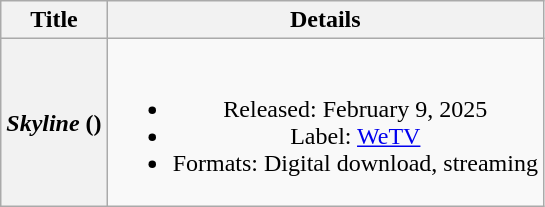<table class="wikitable plainrowheaders" style="text-align:center">
<tr>
<th scope="col">Title</th>
<th scope="col">Details</th>
</tr>
<tr>
<th scope="row"><em>Skyline</em> ()</th>
<td><br><ul><li>Released: February 9, 2025</li><li>Label: <a href='#'>WeTV</a></li><li>Formats: Digital download, streaming</li></ul></td>
</tr>
</table>
